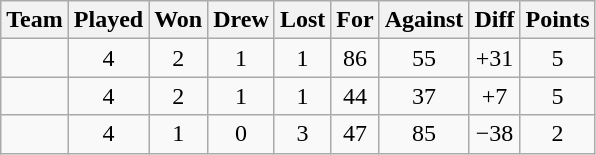<table class="wikitable" style="text-align:center">
<tr>
<th>Team</th>
<th>Played</th>
<th>Won</th>
<th>Drew</th>
<th>Lost</th>
<th>For</th>
<th>Against</th>
<th>Diff</th>
<th>Points</th>
</tr>
<tr>
<td align=left></td>
<td>4</td>
<td>2</td>
<td>1</td>
<td>1</td>
<td>86</td>
<td>55</td>
<td>+31</td>
<td>5</td>
</tr>
<tr>
<td align=left></td>
<td>4</td>
<td>2</td>
<td>1</td>
<td>1</td>
<td>44</td>
<td>37</td>
<td>+7</td>
<td>5</td>
</tr>
<tr>
<td align=left></td>
<td>4</td>
<td>1</td>
<td>0</td>
<td>3</td>
<td>47</td>
<td>85</td>
<td>−38</td>
<td>2</td>
</tr>
</table>
